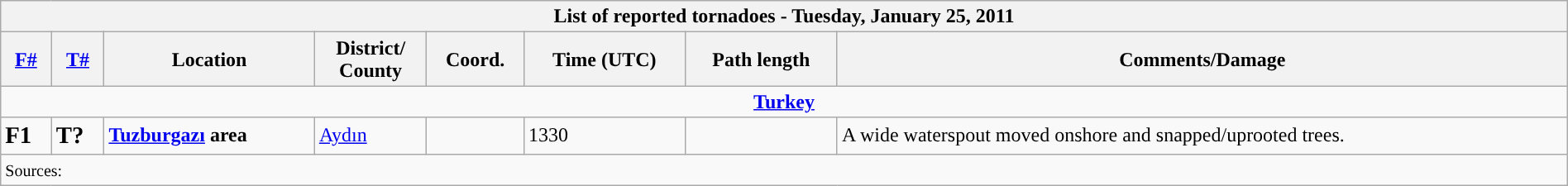<table class="wikitable collapsible" width="100%">
<tr>
<th colspan="8">List of reported tornadoes - Tuesday, January 25, 2011</th>
</tr>
<tr>
<th><a href='#'>F#</a></th>
<th><a href='#'>T#</a></th>
<th>Location</th>
<th>District/<br>County</th>
<th>Coord.</th>
<th>Time (UTC)</th>
<th>Path length</th>
<th>Comments/Damage</th>
</tr>
<tr>
<td colspan="8" align=center><strong><a href='#'>Turkey</a></strong></td>
</tr>
<tr>
<td><big><strong>F1</strong></big></td>
<td><big><strong>T?</strong></big></td>
<td><strong><a href='#'>Tuzburgazı</a> area</strong></td>
<td><a href='#'>Aydın</a></td>
<td></td>
<td>1330</td>
<td></td>
<td>A  wide waterspout moved onshore and snapped/uprooted trees.</td>
</tr>
<tr>
<td colspan="8"><small>Sources:  </small></td>
</tr>
</table>
